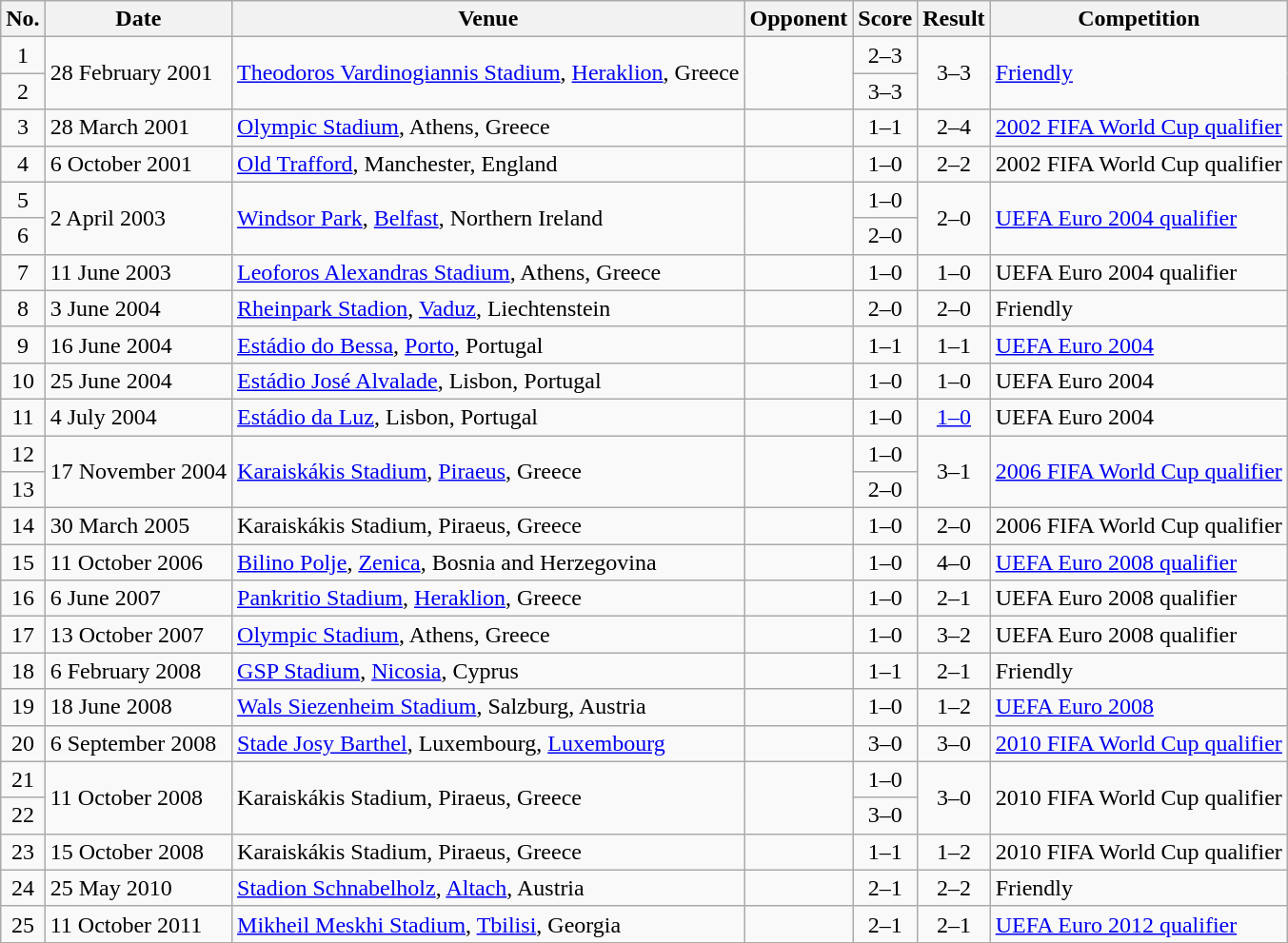<table class="wikitable sortable">
<tr>
<th scope="col">No.</th>
<th scope="col">Date</th>
<th scope="col">Venue</th>
<th scope="col">Opponent</th>
<th scope="col">Score</th>
<th scope="col">Result</th>
<th scope="col">Competition</th>
</tr>
<tr>
<td align="center">1</td>
<td rowspan="2">28 February 2001</td>
<td rowspan="2"><a href='#'>Theodoros Vardinogiannis Stadium</a>, <a href='#'>Heraklion</a>, Greece</td>
<td rowspan="2"></td>
<td align="center">2–3</td>
<td rowspan="2" align="center">3–3</td>
<td rowspan="2"><a href='#'>Friendly</a></td>
</tr>
<tr>
<td align="center">2</td>
<td align="center">3–3</td>
</tr>
<tr>
<td align="center">3</td>
<td>28 March 2001</td>
<td><a href='#'>Olympic Stadium</a>, Athens, Greece</td>
<td></td>
<td align="center">1–1</td>
<td align="center">2–4</td>
<td><a href='#'>2002 FIFA World Cup qualifier</a></td>
</tr>
<tr>
<td align="center">4</td>
<td>6 October 2001</td>
<td><a href='#'>Old Trafford</a>, Manchester, England</td>
<td></td>
<td align="center">1–0</td>
<td align="center">2–2</td>
<td>2002 FIFA World Cup qualifier</td>
</tr>
<tr>
<td align="center">5</td>
<td rowspan="2">2 April 2003</td>
<td rowspan="2"><a href='#'>Windsor Park</a>, <a href='#'>Belfast</a>, Northern Ireland</td>
<td rowspan="2"></td>
<td align="center">1–0</td>
<td rowspan="2" align="center">2–0</td>
<td rowspan="2"><a href='#'>UEFA Euro 2004 qualifier</a></td>
</tr>
<tr>
<td align="center">6</td>
<td align="center">2–0</td>
</tr>
<tr>
<td align="center">7</td>
<td>11 June 2003</td>
<td><a href='#'>Leoforos Alexandras Stadium</a>, Athens, Greece</td>
<td></td>
<td align="center">1–0</td>
<td align="center">1–0</td>
<td>UEFA Euro 2004 qualifier</td>
</tr>
<tr>
<td align="center">8</td>
<td>3 June 2004</td>
<td><a href='#'>Rheinpark Stadion</a>, <a href='#'>Vaduz</a>, Liechtenstein</td>
<td></td>
<td align="center">2–0</td>
<td align="center">2–0</td>
<td>Friendly</td>
</tr>
<tr>
<td align="center">9</td>
<td>16 June 2004</td>
<td><a href='#'>Estádio do Bessa</a>, <a href='#'>Porto</a>, Portugal</td>
<td></td>
<td align="center">1–1</td>
<td align="center">1–1</td>
<td><a href='#'>UEFA Euro 2004</a></td>
</tr>
<tr>
<td align="center">10</td>
<td>25 June 2004</td>
<td><a href='#'>Estádio José Alvalade</a>, Lisbon, Portugal</td>
<td></td>
<td align="center">1–0</td>
<td align="center">1–0</td>
<td>UEFA Euro 2004</td>
</tr>
<tr>
<td align="center">11</td>
<td>4 July 2004</td>
<td><a href='#'>Estádio da Luz</a>, Lisbon, Portugal</td>
<td></td>
<td align="center">1–0</td>
<td align="center"><a href='#'>1–0</a></td>
<td>UEFA Euro 2004</td>
</tr>
<tr>
<td align="center">12</td>
<td rowspan="2">17 November 2004</td>
<td rowspan="2"><a href='#'>Karaiskákis Stadium</a>, <a href='#'>Piraeus</a>, Greece</td>
<td rowspan="2"></td>
<td align="center">1–0</td>
<td rowspan="2" align="center">3–1</td>
<td rowspan="2"><a href='#'>2006 FIFA World Cup qualifier</a></td>
</tr>
<tr>
<td align="center">13</td>
<td align="center">2–0</td>
</tr>
<tr>
<td align="center">14</td>
<td>30 March 2005</td>
<td>Karaiskákis Stadium, Piraeus, Greece</td>
<td></td>
<td align="center">1–0</td>
<td align="center">2–0</td>
<td>2006 FIFA World Cup qualifier</td>
</tr>
<tr>
<td align="center">15</td>
<td>11 October 2006</td>
<td><a href='#'>Bilino Polje</a>, <a href='#'>Zenica</a>, Bosnia and Herzegovina</td>
<td></td>
<td align="center">1–0</td>
<td align="center">4–0</td>
<td><a href='#'>UEFA Euro 2008 qualifier</a></td>
</tr>
<tr>
<td align="center">16</td>
<td>6 June 2007</td>
<td><a href='#'>Pankritio Stadium</a>, <a href='#'>Heraklion</a>, Greece</td>
<td></td>
<td align="center">1–0</td>
<td align="center">2–1</td>
<td>UEFA Euro 2008 qualifier</td>
</tr>
<tr>
<td align="center">17</td>
<td>13 October 2007</td>
<td><a href='#'>Olympic Stadium</a>, Athens, Greece</td>
<td></td>
<td align="center">1–0</td>
<td align="center">3–2</td>
<td>UEFA Euro 2008 qualifier</td>
</tr>
<tr>
<td align="center">18</td>
<td>6 February 2008</td>
<td><a href='#'>GSP Stadium</a>, <a href='#'>Nicosia</a>, Cyprus</td>
<td></td>
<td align="center">1–1</td>
<td align="center">2–1</td>
<td>Friendly</td>
</tr>
<tr>
<td align="center">19</td>
<td>18 June 2008</td>
<td><a href='#'>Wals Siezenheim Stadium</a>, Salzburg, Austria</td>
<td></td>
<td align="center">1–0</td>
<td align="center">1–2</td>
<td><a href='#'>UEFA Euro 2008</a></td>
</tr>
<tr>
<td align="center">20</td>
<td>6 September 2008</td>
<td><a href='#'>Stade Josy Barthel</a>, Luxembourg, <a href='#'>Luxembourg</a></td>
<td></td>
<td align="center">3–0</td>
<td align="center">3–0</td>
<td><a href='#'>2010 FIFA World Cup qualifier</a></td>
</tr>
<tr>
<td align="center">21</td>
<td rowspan="2">11 October 2008</td>
<td rowspan="2">Karaiskákis Stadium, Piraeus, Greece</td>
<td rowspan="2"></td>
<td align="center">1–0</td>
<td rowspan="2" align="center">3–0</td>
<td rowspan="2">2010 FIFA World Cup qualifier</td>
</tr>
<tr>
<td align="center">22</td>
<td align="center">3–0</td>
</tr>
<tr>
<td align="center">23</td>
<td>15 October 2008</td>
<td>Karaiskákis Stadium, Piraeus, Greece</td>
<td></td>
<td align="center">1–1</td>
<td align="center">1–2</td>
<td>2010 FIFA World Cup qualifier</td>
</tr>
<tr>
<td align="center">24</td>
<td>25 May 2010</td>
<td><a href='#'>Stadion Schnabelholz</a>, <a href='#'>Altach</a>, Austria</td>
<td></td>
<td align="center">2–1</td>
<td align="center">2–2</td>
<td>Friendly</td>
</tr>
<tr>
<td align="center">25</td>
<td>11 October 2011</td>
<td><a href='#'>Mikheil Meskhi Stadium</a>, <a href='#'>Tbilisi</a>, Georgia</td>
<td></td>
<td align="center">2–1</td>
<td align="center">2–1</td>
<td><a href='#'>UEFA Euro 2012 qualifier</a></td>
</tr>
</table>
